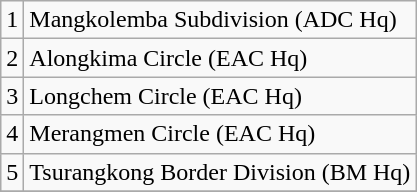<table class="wikitable">
<tr>
<td>1</td>
<td>Mangkolemba Subdivision (ADC Hq)</td>
</tr>
<tr>
<td>2</td>
<td>Alongkima Circle (EAC Hq)</td>
</tr>
<tr>
<td>3</td>
<td>Longchem Circle (EAC Hq)</td>
</tr>
<tr>
<td>4</td>
<td>Merangmen Circle (EAC Hq)</td>
</tr>
<tr>
<td>5</td>
<td>Tsurangkong Border Division (BM Hq)</td>
</tr>
<tr>
</tr>
</table>
